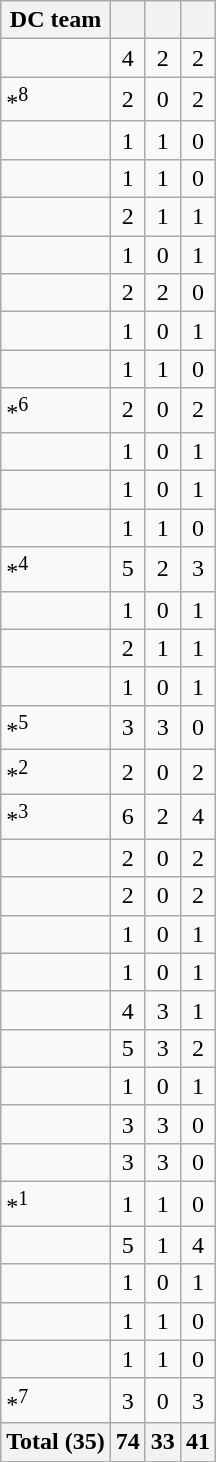<table class="wikitable sortable" style="text-align:center">
<tr>
<th>DC team</th>
<th><small></small></th>
<th><small></small></th>
<th><small></small></th>
</tr>
<tr>
<td align="left"></td>
<td>4</td>
<td>2</td>
<td>2</td>
</tr>
<tr>
<td align="left">   *<sup>8</sup></td>
<td>2</td>
<td>0</td>
<td>2</td>
</tr>
<tr>
<td align="left"></td>
<td>1</td>
<td>1</td>
<td>0</td>
</tr>
<tr>
<td align="left"></td>
<td>1</td>
<td>1</td>
<td>0</td>
</tr>
<tr>
<td align="left"></td>
<td>2</td>
<td>1</td>
<td>1</td>
</tr>
<tr>
<td align="left"></td>
<td>1</td>
<td>0</td>
<td>1</td>
</tr>
<tr>
<td align="left"></td>
<td>2</td>
<td>2</td>
<td>0</td>
</tr>
<tr>
<td align="left"></td>
<td>1</td>
<td>0</td>
<td>1</td>
</tr>
<tr>
<td align="left"></td>
<td>1</td>
<td>1</td>
<td>0</td>
</tr>
<tr>
<td align="left">   *<sup>6</sup></td>
<td>2</td>
<td>0</td>
<td>2</td>
</tr>
<tr>
<td align="left"></td>
<td>1</td>
<td>0</td>
<td>1</td>
</tr>
<tr>
<td align="left"></td>
<td>1</td>
<td>0</td>
<td>1</td>
</tr>
<tr>
<td align="left"></td>
<td>1</td>
<td>1</td>
<td>0</td>
</tr>
<tr>
<td align="left">   *<sup>4</sup></td>
<td>5</td>
<td>2</td>
<td>3</td>
</tr>
<tr>
<td align="left"></td>
<td>1</td>
<td>0</td>
<td>1</td>
</tr>
<tr>
<td align="left"></td>
<td>2</td>
<td>1</td>
<td>1</td>
</tr>
<tr>
<td align="left"></td>
<td>1</td>
<td>0</td>
<td>1</td>
</tr>
<tr>
<td align="left">   *<sup>5</sup></td>
<td>3</td>
<td>3</td>
<td>0</td>
</tr>
<tr>
<td align="left">   *<sup>2</sup></td>
<td>2</td>
<td>0</td>
<td>2</td>
</tr>
<tr>
<td align="left">   *<sup>3</sup></td>
<td>6</td>
<td>2</td>
<td>4</td>
</tr>
<tr>
<td align="left"></td>
<td>2</td>
<td>0</td>
<td>2</td>
</tr>
<tr>
<td align="left"></td>
<td>2</td>
<td>0</td>
<td>2</td>
</tr>
<tr>
<td align="left"></td>
<td>1</td>
<td>0</td>
<td>1</td>
</tr>
<tr>
<td align="left"></td>
<td>1</td>
<td>0</td>
<td>1</td>
</tr>
<tr>
<td align="left"></td>
<td>4</td>
<td>3</td>
<td>1</td>
</tr>
<tr>
<td align="left"></td>
<td>5</td>
<td>3</td>
<td>2</td>
</tr>
<tr>
<td align="left"></td>
<td>1</td>
<td>0</td>
<td>1</td>
</tr>
<tr>
<td align="left"></td>
<td>3</td>
<td>3</td>
<td>0</td>
</tr>
<tr>
<td align="left"></td>
<td>3</td>
<td>3</td>
<td>0</td>
</tr>
<tr>
<td align="left">   *<sup>1</sup></td>
<td>1</td>
<td>1</td>
<td>0</td>
</tr>
<tr>
<td align="left"></td>
<td>5</td>
<td>1</td>
<td>4</td>
</tr>
<tr>
<td align="left"></td>
<td>1</td>
<td>0</td>
<td>1</td>
</tr>
<tr>
<td align="left"></td>
<td>1</td>
<td>1</td>
<td>0</td>
</tr>
<tr>
<td align="left"></td>
<td>1</td>
<td>1</td>
<td>0</td>
</tr>
<tr>
<td align="left">   *<sup>7</sup></td>
<td>3</td>
<td>0</td>
<td>3</td>
</tr>
<tr>
<th align="left">Total (35)</th>
<th>74</th>
<th>33</th>
<th>41</th>
</tr>
<tr>
</tr>
</table>
